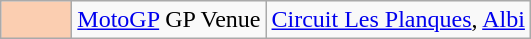<table class="wikitable">
<tr>
<td width=40px align=center style="background-color:#FBCEB1"></td>
<td><a href='#'>MotoGP</a> GP Venue</td>
<td><a href='#'>Circuit Les Planques</a>, <a href='#'>Albi</a></td>
</tr>
</table>
